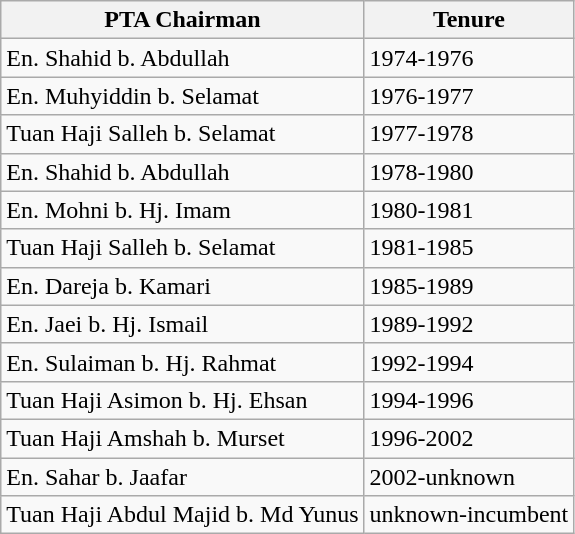<table class="wikitable" style="text-align:right; margin-right:60px">
<tr>
<th>PTA Chairman</th>
<th>Tenure</th>
</tr>
<tr>
<td align=left>En. Shahid b. Abdullah</td>
<td align=left>1974-1976</td>
</tr>
<tr>
<td align=left>En. Muhyiddin b. Selamat</td>
<td align=left>1976-1977</td>
</tr>
<tr>
<td align=left>Tuan Haji Salleh b. Selamat</td>
<td align=left>1977-1978</td>
</tr>
<tr>
<td align=left>En. Shahid b. Abdullah</td>
<td align=left>1978-1980</td>
</tr>
<tr>
<td align=left>En. Mohni b. Hj. Imam</td>
<td align=left>1980-1981</td>
</tr>
<tr>
<td align=left>Tuan Haji Salleh b. Selamat</td>
<td align=left>1981-1985</td>
</tr>
<tr>
<td align=left>En. Dareja b. Kamari</td>
<td align=left>1985-1989</td>
</tr>
<tr>
<td align=left>En. Jaei b. Hj. Ismail</td>
<td align=left>1989-1992</td>
</tr>
<tr>
<td align=left>En. Sulaiman b. Hj. Rahmat</td>
<td align=left>1992-1994</td>
</tr>
<tr>
<td align=left>Tuan Haji Asimon b. Hj. Ehsan</td>
<td align=left>1994-1996</td>
</tr>
<tr>
<td align=left>Tuan Haji Amshah b. Murset</td>
<td align=left>1996-2002</td>
</tr>
<tr>
<td align=left>En. Sahar b. Jaafar</td>
<td align=left>2002-unknown</td>
</tr>
<tr>
<td align=left>Tuan Haji Abdul Majid b. Md Yunus</td>
<td align=left>unknown-incumbent</td>
</tr>
</table>
